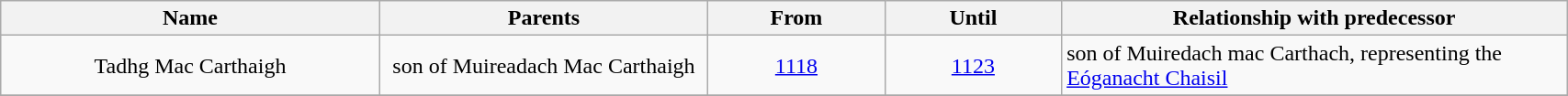<table width=90% class="wikitable">
<tr>
<th width=15%>Name</th>
<th width=13%>Parents</th>
<th width=7%>From</th>
<th width=7%>Until</th>
<th width=20%>Relationship with predecessor</th>
</tr>
<tr>
<td align="center">Tadhg Mac Carthaigh</td>
<td align="center">son of Muireadach Mac Carthaigh</td>
<td align="center"><a href='#'>1118</a></td>
<td align="center"><a href='#'>1123</a></td>
<td>son of Muiredach mac Carthach, representing the <a href='#'>Eóganacht Chaisil</a></td>
</tr>
<tr>
</tr>
</table>
